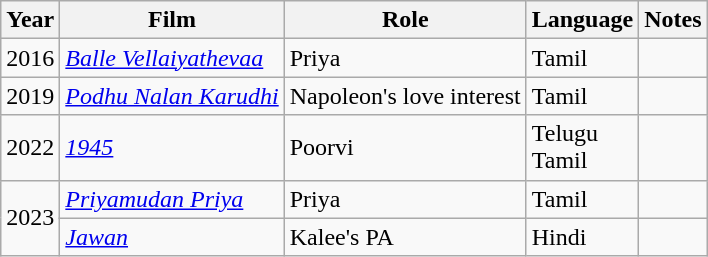<table class="wikitable sortable">
<tr>
<th>Year</th>
<th>Film</th>
<th>Role</th>
<th>Language</th>
<th class="unsortable">Notes</th>
</tr>
<tr>
<td>2016</td>
<td><em><a href='#'>Balle Vellaiyathevaa</a></em></td>
<td>Priya</td>
<td>Tamil</td>
<td></td>
</tr>
<tr>
<td>2019</td>
<td><em><a href='#'>Podhu Nalan Karudhi</a></em></td>
<td>Napoleon's love interest</td>
<td>Tamil</td>
<td></td>
</tr>
<tr>
<td>2022</td>
<td><em><a href='#'>1945</a></em></td>
<td>Poorvi</td>
<td>Telugu<br>Tamil</td>
<td></td>
</tr>
<tr>
<td rowspan="2">2023</td>
<td><em><a href='#'>Priyamudan Priya</a></em></td>
<td>Priya</td>
<td>Tamil</td>
<td></td>
</tr>
<tr>
<td><em><a href='#'>Jawan</a></em></td>
<td>Kalee's PA</td>
<td>Hindi</td>
<td></td>
</tr>
</table>
